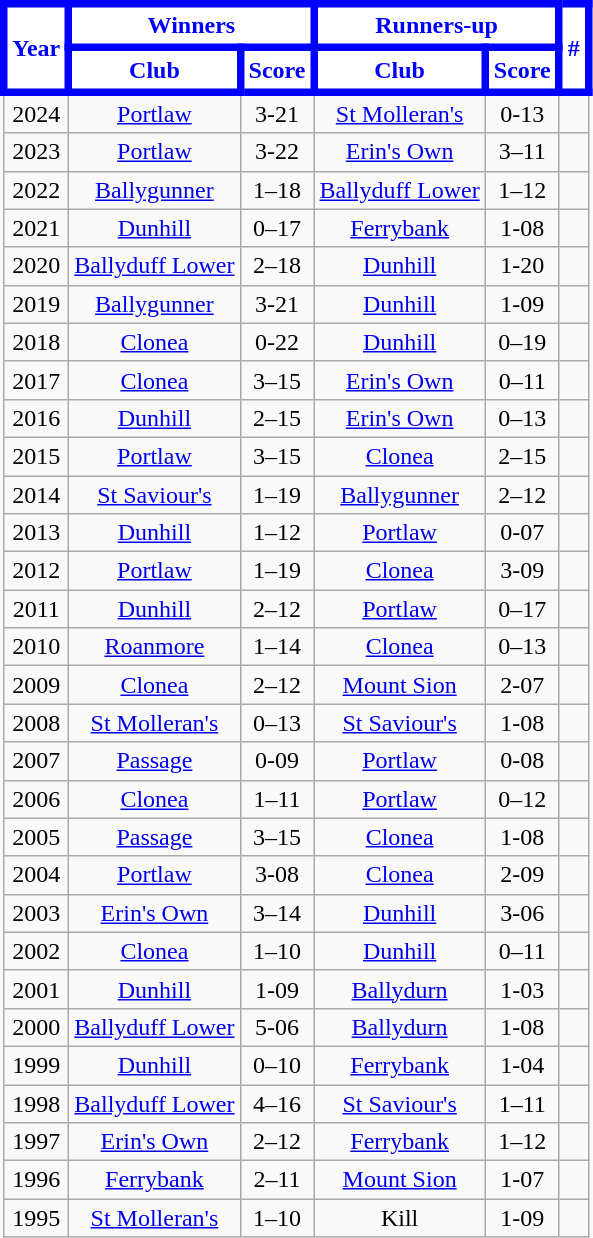<table class="wikitable sortable" style="text-align:center;">
<tr>
<th rowspan="2" ! style="background:white;color:blue; border:5px solid blue">Year</th>
<th colspan="2" ! style="background:white;color:blue; border:5px solid blue">Winners</th>
<th colspan="2" ! style="background:white;color:blue; border:5px solid blue">Runners-up</th>
<th rowspan="2" ! style="background:white;color:blue; border:5px solid blue">#</th>
</tr>
<tr>
<th style="background:white;color:blue; border:5px solid blue">Club</th>
<th style="background:white;color:blue; border:5px solid blue">Score</th>
<th style="background:white;color:blue; border:5px solid blue">Club</th>
<th style="background:white;color:blue; border:5px solid blue">Score</th>
</tr>
<tr>
<td>2024</td>
<td><a href='#'>Portlaw</a></td>
<td>3-21</td>
<td><a href='#'>St Molleran's</a></td>
<td>0-13</td>
<td></td>
</tr>
<tr>
<td>2023</td>
<td><a href='#'>Portlaw</a></td>
<td>3-22</td>
<td><a href='#'>Erin's Own</a></td>
<td>3–11</td>
<td></td>
</tr>
<tr>
<td>2022</td>
<td><a href='#'>Ballygunner</a></td>
<td>1–18</td>
<td><a href='#'>Ballyduff Lower</a></td>
<td>1–12</td>
<td></td>
</tr>
<tr>
<td>2021</td>
<td><a href='#'>Dunhill</a></td>
<td>0–17</td>
<td><a href='#'>Ferrybank</a></td>
<td>1-08</td>
<td></td>
</tr>
<tr>
<td>2020</td>
<td><a href='#'>Ballyduff Lower</a></td>
<td>2–18</td>
<td><a href='#'>Dunhill</a></td>
<td>1-20</td>
<td></td>
</tr>
<tr>
<td>2019</td>
<td><a href='#'>Ballygunner</a></td>
<td>3-21</td>
<td><a href='#'>Dunhill</a></td>
<td>1-09</td>
<td></td>
</tr>
<tr>
<td>2018</td>
<td><a href='#'>Clonea</a></td>
<td>0-22</td>
<td><a href='#'>Dunhill</a></td>
<td>0–19</td>
<td></td>
</tr>
<tr>
<td>2017</td>
<td><a href='#'>Clonea</a></td>
<td>3–15</td>
<td><a href='#'>Erin's Own</a></td>
<td>0–11</td>
<td></td>
</tr>
<tr>
<td>2016</td>
<td><a href='#'>Dunhill</a></td>
<td>2–15</td>
<td><a href='#'>Erin's Own</a></td>
<td>0–13</td>
<td></td>
</tr>
<tr>
<td>2015</td>
<td><a href='#'>Portlaw</a></td>
<td>3–15</td>
<td><a href='#'>Clonea</a></td>
<td>2–15</td>
<td></td>
</tr>
<tr>
<td>2014</td>
<td><a href='#'>St Saviour's</a></td>
<td>1–19</td>
<td><a href='#'>Ballygunner</a></td>
<td>2–12</td>
<td></td>
</tr>
<tr>
<td>2013</td>
<td><a href='#'>Dunhill</a></td>
<td>1–12</td>
<td><a href='#'>Portlaw</a></td>
<td>0-07</td>
<td></td>
</tr>
<tr>
<td>2012</td>
<td><a href='#'>Portlaw</a></td>
<td>1–19</td>
<td><a href='#'>Clonea</a></td>
<td>3-09</td>
<td></td>
</tr>
<tr>
<td>2011</td>
<td><a href='#'>Dunhill</a></td>
<td>2–12</td>
<td><a href='#'>Portlaw</a></td>
<td>0–17</td>
<td></td>
</tr>
<tr>
<td>2010</td>
<td><a href='#'>Roanmore</a></td>
<td>1–14</td>
<td><a href='#'>Clonea</a></td>
<td>0–13</td>
<td></td>
</tr>
<tr>
<td>2009</td>
<td><a href='#'>Clonea</a></td>
<td>2–12</td>
<td><a href='#'>Mount Sion</a></td>
<td>2-07</td>
<td></td>
</tr>
<tr>
<td>2008</td>
<td><a href='#'>St Molleran's</a></td>
<td>0–13</td>
<td><a href='#'>St Saviour's</a></td>
<td>1-08</td>
<td></td>
</tr>
<tr>
<td>2007</td>
<td><a href='#'>Passage</a></td>
<td>0-09</td>
<td><a href='#'>Portlaw</a></td>
<td>0-08</td>
<td></td>
</tr>
<tr>
<td>2006</td>
<td><a href='#'>Clonea</a></td>
<td>1–11</td>
<td><a href='#'>Portlaw</a></td>
<td>0–12</td>
<td></td>
</tr>
<tr>
<td>2005</td>
<td><a href='#'>Passage</a></td>
<td>3–15</td>
<td><a href='#'>Clonea</a></td>
<td>1-08</td>
<td></td>
</tr>
<tr>
<td>2004</td>
<td><a href='#'>Portlaw</a></td>
<td>3-08</td>
<td><a href='#'>Clonea</a></td>
<td>2-09</td>
<td></td>
</tr>
<tr>
<td>2003</td>
<td><a href='#'>Erin's Own</a></td>
<td>3–14</td>
<td><a href='#'>Dunhill</a></td>
<td>3-06</td>
<td></td>
</tr>
<tr>
<td>2002</td>
<td><a href='#'>Clonea</a></td>
<td>1–10</td>
<td><a href='#'>Dunhill</a></td>
<td>0–11</td>
<td></td>
</tr>
<tr>
<td>2001</td>
<td><a href='#'>Dunhill</a></td>
<td>1-09</td>
<td><a href='#'>Ballydurn</a></td>
<td>1-03</td>
<td></td>
</tr>
<tr>
<td>2000</td>
<td><a href='#'>Ballyduff Lower</a></td>
<td>5-06</td>
<td><a href='#'>Ballydurn</a></td>
<td>1-08</td>
<td></td>
</tr>
<tr>
<td>1999</td>
<td><a href='#'>Dunhill</a></td>
<td>0–10</td>
<td><a href='#'>Ferrybank</a></td>
<td>1-04</td>
<td></td>
</tr>
<tr>
<td>1998</td>
<td><a href='#'>Ballyduff Lower</a></td>
<td>4–16</td>
<td><a href='#'>St Saviour's</a></td>
<td>1–11</td>
<td></td>
</tr>
<tr>
<td>1997</td>
<td><a href='#'>Erin's Own</a></td>
<td>2–12</td>
<td><a href='#'>Ferrybank</a></td>
<td>1–12</td>
<td></td>
</tr>
<tr>
<td>1996</td>
<td><a href='#'>Ferrybank</a></td>
<td>2–11</td>
<td><a href='#'>Mount Sion</a></td>
<td>1-07</td>
<td></td>
</tr>
<tr>
<td>1995</td>
<td><a href='#'>St Molleran's</a></td>
<td>1–10</td>
<td>Kill</td>
<td>1-09</td>
<td></td>
</tr>
</table>
